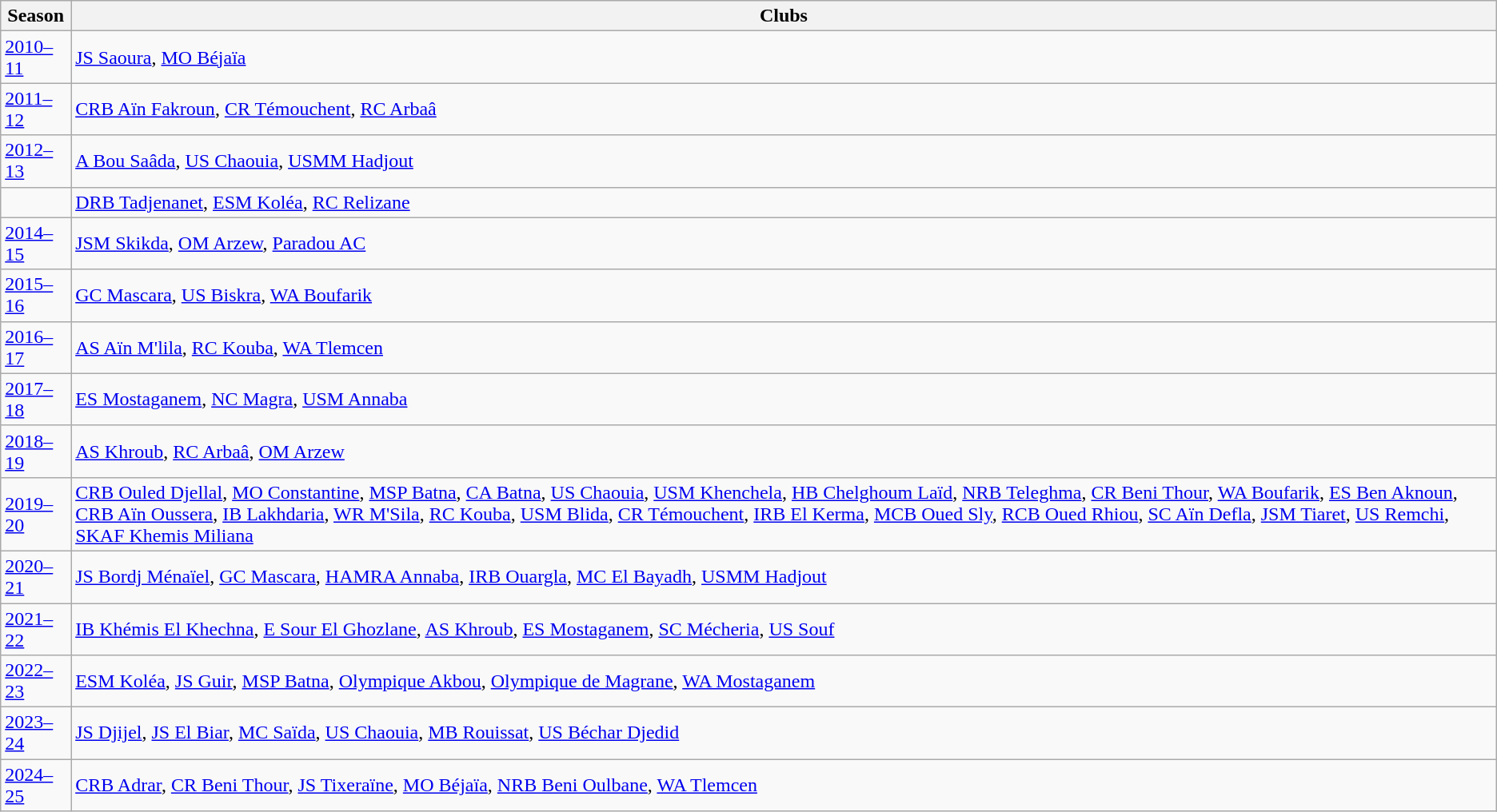<table class="wikitable" style="text-align:left;">
<tr>
<th>Season</th>
<th>Clubs</th>
</tr>
<tr>
<td><a href='#'>2010–11</a></td>
<td><a href='#'>JS Saoura</a>, <a href='#'>MO Béjaïa</a></td>
</tr>
<tr>
<td><a href='#'>2011–12</a></td>
<td><a href='#'>CRB Aïn Fakroun</a>, <a href='#'>CR Témouchent</a>, <a href='#'>RC Arbaâ</a></td>
</tr>
<tr>
<td><a href='#'>2012–13</a></td>
<td><a href='#'>A Bou Saâda</a>, <a href='#'>US Chaouia</a>, <a href='#'>USMM Hadjout</a></td>
</tr>
<tr>
<td><a href='#'></a></td>
<td><a href='#'>DRB Tadjenanet</a>, <a href='#'>ESM Koléa</a>, <a href='#'>RC Relizane</a></td>
</tr>
<tr>
<td><a href='#'>2014–15</a></td>
<td><a href='#'>JSM Skikda</a>, <a href='#'>OM Arzew</a>, <a href='#'>Paradou AC</a></td>
</tr>
<tr>
<td><a href='#'>2015–16</a></td>
<td><a href='#'>GC Mascara</a>, <a href='#'>US Biskra</a>, <a href='#'>WA Boufarik</a></td>
</tr>
<tr>
<td><a href='#'>2016–17</a></td>
<td><a href='#'>AS Aïn M'lila</a>, <a href='#'>RC Kouba</a>, <a href='#'>WA Tlemcen</a></td>
</tr>
<tr>
<td><a href='#'>2017–18</a></td>
<td><a href='#'>ES Mostaganem</a>, <a href='#'>NC Magra</a>, <a href='#'>USM Annaba</a></td>
</tr>
<tr>
<td><a href='#'>2018–19</a></td>
<td><a href='#'>AS Khroub</a>, <a href='#'>RC Arbaâ</a>, <a href='#'>OM Arzew</a></td>
</tr>
<tr>
<td><a href='#'>2019–20</a></td>
<td><a href='#'>CRB Ouled Djellal</a>, <a href='#'>MO Constantine</a>, <a href='#'>MSP Batna</a>, <a href='#'>CA Batna</a>, <a href='#'>US Chaouia</a>, <a href='#'>USM Khenchela</a>, <a href='#'>HB Chelghoum Laïd</a>, <a href='#'>NRB Teleghma</a>, <a href='#'>CR Beni Thour</a>, <a href='#'>WA Boufarik</a>, <a href='#'>ES Ben Aknoun</a>, <a href='#'>CRB Aïn Oussera</a>, <a href='#'>IB Lakhdaria</a>, <a href='#'>WR M'Sila</a>, <a href='#'>RC Kouba</a>, <a href='#'>USM Blida</a>, <a href='#'>CR Témouchent</a>, <a href='#'>IRB El Kerma</a>, <a href='#'>MCB Oued Sly</a>, <a href='#'>RCB Oued Rhiou</a>, <a href='#'>SC Aïn Defla</a>, <a href='#'>JSM Tiaret</a>, <a href='#'>US Remchi</a>, <a href='#'>SKAF Khemis Miliana</a></td>
</tr>
<tr>
<td><a href='#'>2020–21</a></td>
<td><a href='#'>JS Bordj Ménaïel</a>, <a href='#'>GC Mascara</a>, <a href='#'>HAMRA Annaba</a>, <a href='#'>IRB Ouargla</a>,  <a href='#'>MC El Bayadh</a>, <a href='#'>USMM Hadjout</a></td>
</tr>
<tr>
<td><a href='#'>2021–22</a></td>
<td><a href='#'>IB Khémis El Khechna</a>, <a href='#'>E Sour El Ghozlane</a>, <a href='#'>AS Khroub</a>, <a href='#'>ES Mostaganem</a>,  <a href='#'>SC Mécheria</a>, <a href='#'>US Souf</a></td>
</tr>
<tr>
<td><a href='#'>2022–23</a></td>
<td><a href='#'>ESM Koléa</a>, <a href='#'>JS Guir</a>, <a href='#'>MSP Batna</a>, <a href='#'>Olympique Akbou</a>, <a href='#'>Olympique de Magrane</a>, <a href='#'>WA Mostaganem</a></td>
</tr>
<tr>
<td><a href='#'>2023–24</a></td>
<td><a href='#'>JS Djijel</a>, <a href='#'>JS El Biar</a>, <a href='#'>MC Saïda</a>, <a href='#'>US Chaouia</a>, <a href='#'>MB Rouissat</a>, <a href='#'>US Béchar Djedid</a></td>
</tr>
<tr>
<td><a href='#'>2024–25</a></td>
<td><a href='#'>CRB Adrar</a>, <a href='#'>CR Beni Thour</a>, <a href='#'>JS Tixeraïne</a>, <a href='#'>MO Béjaïa</a>, <a href='#'>NRB Beni Oulbane</a>, <a href='#'>WA Tlemcen</a></td>
</tr>
</table>
